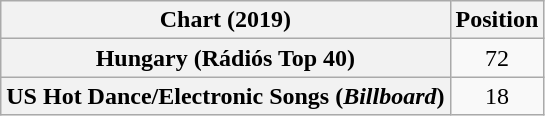<table class="wikitable sortable plainrowheaders" style="text-align:center">
<tr>
<th scope="col">Chart (2019)</th>
<th scope="col">Position</th>
</tr>
<tr>
<th scope="row">Hungary (Rádiós Top 40)</th>
<td>72</td>
</tr>
<tr>
<th scope="row">US Hot Dance/Electronic Songs (<em>Billboard</em>)</th>
<td>18</td>
</tr>
</table>
